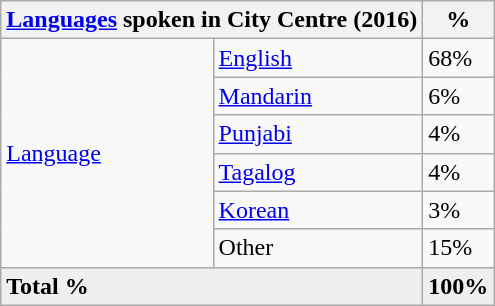<table class="wikitable">
<tr>
<th colspan=2><a href='#'>Languages</a> spoken in City Centre (2016)<br></th>
<th>%</th>
</tr>
<tr>
<td rowspan=6><a href='#'>Language</a></td>
<td><a href='#'>English</a></td>
<td>68%</td>
</tr>
<tr>
<td><a href='#'>Mandarin</a></td>
<td>6%</td>
</tr>
<tr>
<td><a href='#'>Punjabi</a></td>
<td>4%</td>
</tr>
<tr>
<td><a href='#'>Tagalog</a></td>
<td>4%</td>
</tr>
<tr>
<td><a href='#'>Korean</a></td>
<td>3%</td>
</tr>
<tr>
<td>Other</td>
<td>15%</td>
</tr>
<tr style="background:#efefef; font-weight:bold">
<td colspan=2>Total %</td>
<td>100%</td>
</tr>
</table>
